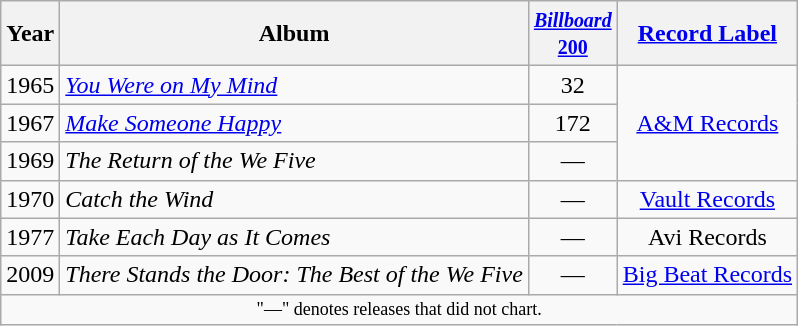<table class="wikitable" style=text-align:center;>
<tr>
<th>Year</th>
<th>Album</th>
<th width=40><small><a href='#'><em>Billboard</em> 200</a></small><br></th>
<th><a href='#'>Record Label</a></th>
</tr>
<tr>
<td>1965</td>
<td align=left><em><a href='#'>You Were on My Mind</a></em></td>
<td>32</td>
<td rowspan="3"><a href='#'>A&M Records</a></td>
</tr>
<tr>
<td>1967</td>
<td align=left><em><a href='#'>Make Someone Happy</a></em></td>
<td>172</td>
</tr>
<tr>
<td>1969</td>
<td align=left><em>The Return of the We Five</em></td>
<td>—</td>
</tr>
<tr>
<td>1970</td>
<td align=left><em>Catch the Wind</em></td>
<td>—</td>
<td><a href='#'>Vault Records</a></td>
</tr>
<tr>
<td>1977</td>
<td align=left><em>Take Each Day as It Comes</em></td>
<td>—</td>
<td>Avi Records</td>
</tr>
<tr>
<td>2009</td>
<td align=left><em>There Stands the Door: The Best of the We Five</em></td>
<td>—</td>
<td><a href='#'>Big Beat Records</a></td>
</tr>
<tr>
<td colspan="6" style="text-align:center; font-size:9pt;">"—" denotes releases that did not chart.</td>
</tr>
</table>
